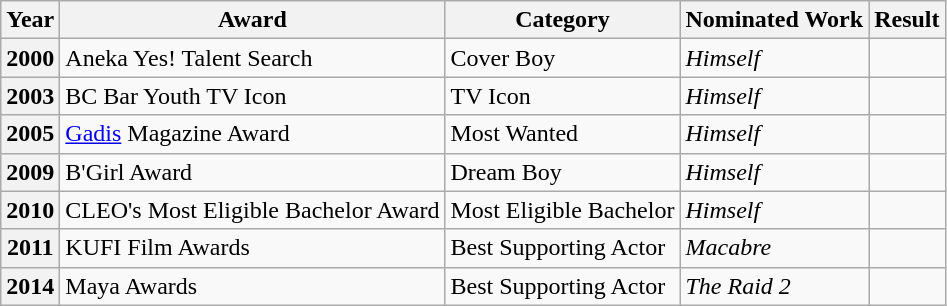<table class="wikitable sortable">
<tr>
<th>Year</th>
<th>Award</th>
<th>Category</th>
<th>Nominated Work</th>
<th>Result</th>
</tr>
<tr>
<th>2000</th>
<td>Aneka Yes! Talent Search</td>
<td>Cover Boy</td>
<td><em>Himself</em></td>
<td></td>
</tr>
<tr>
<th>2003</th>
<td>BC Bar Youth TV Icon</td>
<td>TV Icon</td>
<td><em>Himself</em></td>
<td></td>
</tr>
<tr>
<th>2005</th>
<td><a href='#'>Gadis</a> Magazine Award</td>
<td>Most Wanted</td>
<td><em>Himself</em></td>
<td></td>
</tr>
<tr>
<th>2009</th>
<td>B'Girl Award</td>
<td>Dream Boy</td>
<td><em>Himself</em></td>
<td></td>
</tr>
<tr>
<th>2010</th>
<td>CLEO's Most Eligible Bachelor Award</td>
<td>Most Eligible Bachelor</td>
<td><em>Himself</em></td>
<td></td>
</tr>
<tr>
<th>2011</th>
<td>KUFI Film Awards</td>
<td>Best Supporting Actor</td>
<td><em>Macabre</em></td>
<td></td>
</tr>
<tr>
<th>2014</th>
<td>Maya Awards</td>
<td>Best Supporting Actor</td>
<td><em>The Raid 2</em></td>
<td></td>
</tr>
</table>
